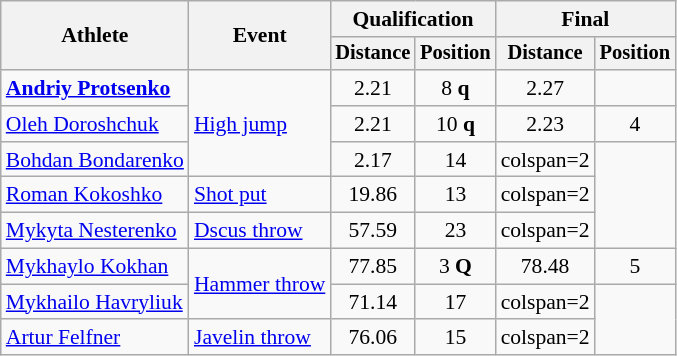<table class="wikitable" style="font-size:90%">
<tr>
<th rowspan="2">Athlete</th>
<th rowspan="2">Event</th>
<th colspan="2">Qualification</th>
<th colspan="2">Final</th>
</tr>
<tr style="font-size:95%">
<th>Distance</th>
<th>Position</th>
<th>Distance</th>
<th>Position</th>
</tr>
<tr align="center">
<td align="left"><strong><a href='#'>Andriy Protsenko</a></strong></td>
<td rowspan="3" align="left"><a href='#'>High jump</a></td>
<td>2.21</td>
<td>8 <strong>q</strong></td>
<td>2.27</td>
<td></td>
</tr>
<tr align="center">
<td align="left"><a href='#'>Oleh Doroshchuk</a></td>
<td>2.21</td>
<td>10 <strong>q</strong></td>
<td>2.23</td>
<td>4</td>
</tr>
<tr align="center">
<td align="left"><a href='#'>Bohdan Bondarenko</a></td>
<td>2.17</td>
<td>14</td>
<td>colspan=2 </td>
</tr>
<tr align="center">
<td align="left"><a href='#'>Roman Kokoshko</a></td>
<td align="left"><a href='#'>Shot put</a></td>
<td>19.86</td>
<td>13</td>
<td>colspan=2 </td>
</tr>
<tr align="center">
<td align="left"><a href='#'>Mykyta Nesterenko</a></td>
<td align="left"><a href='#'>Dscus throw</a></td>
<td>57.59</td>
<td>23</td>
<td>colspan=2 </td>
</tr>
<tr align="center">
<td align="left"><a href='#'>Mykhaylo Kokhan</a></td>
<td rowspan="2" align="left"><a href='#'>Hammer throw</a></td>
<td>77.85</td>
<td>3 <strong>Q</strong></td>
<td>78.48</td>
<td>5</td>
</tr>
<tr align="center">
<td align="left"><a href='#'>Mykhailo Havryliuk</a></td>
<td>71.14</td>
<td>17</td>
<td>colspan=2 </td>
</tr>
<tr align="center">
<td align="left"><a href='#'>Artur Felfner</a></td>
<td align="left"><a href='#'>Javelin throw</a></td>
<td>76.06</td>
<td>15</td>
<td>colspan=2 </td>
</tr>
</table>
